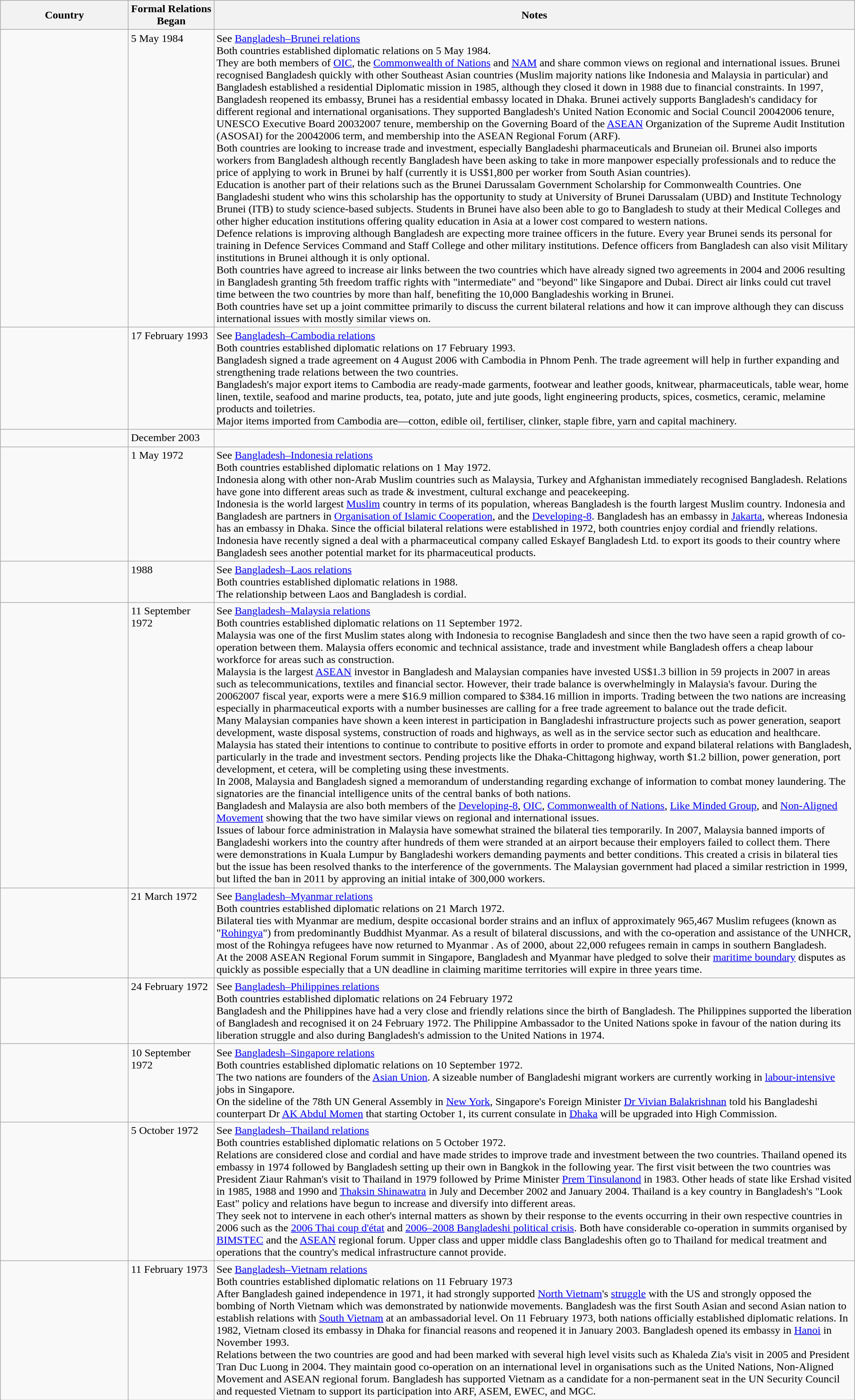<table class="wikitable sortable" style="width:100%; margin:auto;">
<tr>
<th style="width:15%;">Country</th>
<th style="width:10%;">Formal Relations Began</th>
<th>Notes</th>
</tr>
<tr valign="top">
<td></td>
<td>5 May 1984</td>
<td>See <a href='#'>Bangladesh–Brunei relations</a><br>Both countries established diplomatic relations on 5 May 1984.<br>They are both members of <a href='#'>OIC</a>, the <a href='#'>Commonwealth of Nations</a> and <a href='#'>NAM</a> and share common views on regional and international issues. Brunei recognised Bangladesh quickly with other Southeast Asian countries (Muslim majority nations like Indonesia and Malaysia in particular) and Bangladesh established a residential Diplomatic mission in 1985, although they closed it down in 1988 due to financial constraints. In 1997, Bangladesh reopened its embassy, Brunei has a residential embassy located in Dhaka. Brunei actively supports Bangladesh's candidacy for different regional and international organisations. They supported Bangladesh's United Nation Economic and Social Council 20042006 tenure, UNESCO Executive Board 20032007 tenure, membership on the Governing Board of the <a href='#'>ASEAN</a> Organization of the Supreme Audit Institution (ASOSAI) for the 20042006 term, and membership into the ASEAN Regional Forum (ARF).<br>Both countries are looking to increase trade and investment, especially Bangladeshi pharmaceuticals and Bruneian oil. Brunei also imports workers from Bangladesh although recently Bangladesh have been asking to take in more manpower especially professionals and to reduce the price of applying to work in Brunei by half (currently it is US$1,800 per worker from South Asian countries).<br>Education is another part of their relations such as the Brunei Darussalam Government Scholarship for Commonwealth Countries. One Bangladeshi student who wins this scholarship has the opportunity to study at University of Brunei Darussalam (UBD) and Institute Technology Brunei (ITB) to study science-based subjects. Students in Brunei have also been able to go to Bangladesh to study at their Medical Colleges and other higher education institutions offering quality education in Asia at a lower cost compared to western nations.<br>Defence relations is improving although Bangladesh are expecting more trainee officers in the future. Every year Brunei sends its personal for training in Defence Services Command and Staff College and other military institutions. Defence officers from Bangladesh can also visit Military institutions in Brunei although it is only optional.<br>Both countries have agreed to increase air links between the two countries which have already signed two agreements in 2004 and 2006 resulting in Bangladesh granting 5th freedom traffic rights with "intermediate" and "beyond" like Singapore and Dubai. Direct air links could cut travel time between the two countries by more than half, benefiting the 10,000 Bangladeshis working in Brunei.<br>Both countries have set up a joint committee primarily to discuss the current bilateral relations and how it can improve although they can discuss international issues with mostly similar views on.</td>
</tr>
<tr valign="top">
<td></td>
<td>17 February 1993</td>
<td>See <a href='#'>Bangladesh–Cambodia relations</a><br>Both countries established diplomatic relations on 17 February 1993.<br>Bangladesh signed a trade agreement on 4 August 2006 with Cambodia in Phnom Penh. The trade agreement will help in further expanding and strengthening trade relations between the two countries.<br>Bangladesh's major export items to Cambodia are ready-made garments, footwear and leather goods, knitwear, pharmaceuticals, table wear, home linen, textile, seafood and marine products, tea, potato, jute and jute goods, light engineering products, spices, cosmetics, ceramic, melamine products and toiletries.<br>Major items imported from Cambodia are—cotton, edible oil, fertiliser, clinker, staple fibre, yarn and capital machinery.</td>
</tr>
<tr valign="top">
<td></td>
<td>December 2003</td>
<td></td>
</tr>
<tr valign="top">
<td></td>
<td>1 May 1972</td>
<td>See <a href='#'>Bangladesh–Indonesia relations</a><br>Both countries established diplomatic relations on 1 May 1972.<br>Indonesia along with other non-Arab Muslim countries such as Malaysia, Turkey and Afghanistan immediately recognised Bangladesh. Relations have gone into different areas such as trade & investment, cultural exchange and peacekeeping.<br>Indonesia is the world largest <a href='#'>Muslim</a> country in terms of its population, whereas Bangladesh is the fourth largest Muslim country.  Indonesia and Bangladesh are partners in <a href='#'>Organisation of Islamic Cooperation</a>, and the <a href='#'>Developing-8</a>. Bangladesh has an embassy in <a href='#'>Jakarta</a>, whereas Indonesia has an embassy in Dhaka. Since the official bilateral relations were established in 1972, both countries enjoy cordial and friendly relations.<br>Indonesia have recently signed a deal with a pharmaceutical company called Eskayef Bangladesh Ltd. to export its goods to their country where Bangladesh sees another potential market for its pharmaceutical products.</td>
</tr>
<tr valign="top">
<td></td>
<td>1988</td>
<td>See <a href='#'>Bangladesh–Laos relations</a><br>Both countries established diplomatic relations in 1988.<br>The relationship between Laos and Bangladesh is cordial.</td>
</tr>
<tr valign="top">
<td></td>
<td>11 September 1972</td>
<td>See <a href='#'>Bangladesh–Malaysia relations</a><br>Both countries established diplomatic relations on 11 September 1972.<br>Malaysia was one of the first Muslim states along with Indonesia to recognise Bangladesh and since then the two have seen a rapid growth of co-operation between them. Malaysia offers economic and technical assistance, trade and investment while Bangladesh offers a cheap labour workforce for areas such as construction.<br>Malaysia is the largest <a href='#'>ASEAN</a> investor in Bangladesh and Malaysian companies have invested US$1.3 billion in 59 projects in 2007 in areas such as telecommunications, textiles and financial sector. However, their trade balance is overwhelmingly in Malaysia's favour.  During the 20062007 fiscal year, exports were a mere $16.9 million compared to $384.16 million in imports. Trading between the two nations are increasing especially in pharmaceutical exports with a number businesses are calling for a free trade agreement to balance out the trade deficit.<br>Many Malaysian companies have shown a keen interest in participation in Bangladeshi infrastructure projects such as power generation, seaport development, waste disposal systems, construction of roads and highways, as well as in the service sector such as education and healthcare. Malaysia has stated their intentions to continue to contribute to positive efforts in order to promote and expand bilateral relations with Bangladesh, particularly in the trade and investment sectors. Pending projects like the Dhaka-Chittagong highway, worth $1.2 billion, power generation, port development, et cetera, will be completing using these investments.<br>In 2008, Malaysia and Bangladesh signed a memorandum of understanding regarding exchange of information to combat money laundering. The signatories are the financial intelligence units of the central banks of both nations.<br>Bangladesh and Malaysia are also both members of the <a href='#'>Developing-8</a>, <a href='#'>OIC</a>, <a href='#'>Commonwealth of Nations</a>, <a href='#'>Like Minded Group</a>, and <a href='#'>Non-Aligned Movement</a> showing that the two have similar views on regional and international issues.<br>Issues of labour force administration in Malaysia have somewhat strained the bilateral ties temporarily. In 2007, Malaysia banned imports of Bangladeshi workers into the country after hundreds of them were stranded at an airport because their employers failed to collect them. There were demonstrations in Kuala Lumpur by Bangladeshi workers demanding payments and better conditions. This created a crisis in bilateral ties but the issue has been resolved thanks to the interference of the governments. The Malaysian government had placed a similar restriction in 1999, but lifted the ban in 2011 by approving an initial intake of 300,000 workers.</td>
</tr>
<tr valign="top">
<td></td>
<td>21 March 1972</td>
<td>See <a href='#'>Bangladesh–Myanmar relations</a><br>Both countries established diplomatic relations on 21 March 1972.<br>Bilateral ties with Myanmar are medium, despite occasional border strains and an influx of approximately 965,467 Muslim refugees (known as "<a href='#'>Rohingya</a>") from predominantly Buddhist Myanmar. As a result of bilateral discussions, and with the co-operation and assistance of the UNHCR, most of the Rohingya refugees have now returned to Myanmar . As of 2000, about 22,000 refugees remain in camps in southern Bangladesh.<br>At the 2008 ASEAN Regional Forum summit in Singapore, Bangladesh and Myanmar have pledged to solve their <a href='#'>maritime boundary</a> disputes as quickly as possible especially that a UN deadline in claiming maritime territories will expire in three years time.</td>
</tr>
<tr valign="top">
<td></td>
<td>24 February 1972</td>
<td>See <a href='#'>Bangladesh–Philippines relations</a><br>Both countries established diplomatic relations on 24 February 1972<br>Bangladesh and the Philippines have had a very close and friendly relations since the birth of Bangladesh. The Philippines supported the liberation of Bangladesh and recognised it on 24 February 1972. The Philippine Ambassador to the United Nations spoke in favour of the nation during its liberation struggle and also during Bangladesh's admission to the United Nations in 1974.</td>
</tr>
<tr valign="top">
<td></td>
<td>10 September 1972</td>
<td>See <a href='#'>Bangladesh–Singapore relations</a><br>Both countries established diplomatic relations on 10 September 1972.<br>The two nations are founders of the <a href='#'>Asian Union</a>. A sizeable number of Bangladeshi migrant workers are currently working in <a href='#'>labour-intensive</a> jobs in Singapore.<br>On the sideline of the 78th UN General Assembly in <a href='#'>New York</a>, Singapore's Foreign Minister <a href='#'>Dr Vivian Balakrishnan</a> told his Bangladeshi counterpart Dr <a href='#'>AK Abdul Momen</a> that starting October 1, its current consulate in <a href='#'>Dhaka</a> will be upgraded into High Commission.</td>
</tr>
<tr valign="top">
<td></td>
<td>5 October 1972</td>
<td>See <a href='#'>Bangladesh–Thailand relations</a><br>Both countries established diplomatic relations on 5 October 1972.<br>Relations are considered close and cordial and have made strides to improve trade and investment between the two countries. Thailand opened its embassy in 1974 followed by Bangladesh setting up their own in Bangkok in the following year. The first visit between the two countries was President Ziaur Rahman's visit to Thailand in 1979 followed by Prime Minister <a href='#'>Prem Tinsulanond</a> in 1983. Other heads of state like Ershad visited in 1985, 1988 and 1990 and <a href='#'>Thaksin Shinawatra</a> in July and December 2002 and January 2004. Thailand is a key country in Bangladesh's "Look East" policy and relations have begun to increase and diversify into different areas.<br>They seek not to intervene in each other's internal matters as shown by their response to the events occurring in their own respective countries in 2006 such as the <a href='#'>2006 Thai coup d'état</a> and <a href='#'>2006–2008 Bangladeshi political crisis</a>. Both have considerable co-operation in summits organised by <a href='#'>BIMSTEC</a> and the <a href='#'>ASEAN</a> regional forum. Upper class and upper middle class Bangladeshis often go to Thailand for medical treatment and operations that the country's medical infrastructure cannot provide.</td>
</tr>
<tr valign="top">
<td></td>
<td>11 February 1973</td>
<td>See <a href='#'>Bangladesh–Vietnam relations</a><br>Both countries established diplomatic relations on 11 February 1973<br>After Bangladesh gained independence in 1971, it had strongly supported <a href='#'>North Vietnam</a>'s <a href='#'>struggle</a> with the US and strongly opposed the bombing of North Vietnam which was demonstrated by nationwide movements. Bangladesh was the first South Asian and second Asian nation to establish relations with <a href='#'>South Vietnam</a> at an ambassadorial level. On 11 February 1973, both nations officially established diplomatic relations. In 1982, Vietnam closed its embassy in Dhaka for financial reasons and reopened it in January 2003. Bangladesh opened its embassy in <a href='#'>Hanoi</a> in November 1993.<br>Relations between the two countries are good and had been marked with several high level visits such as Khaleda Zia's visit in 2005 and President Tran Duc Luong in 2004. They maintain good co-operation on an international level in organisations such as the United Nations, Non-Aligned Movement and ASEAN regional forum. Bangladesh has supported Vietnam as a candidate for a non-permanent seat in the UN Security Council and requested Vietnam to support its participation into ARF, ASEM, EWEC, and MGC.</td>
</tr>
</table>
